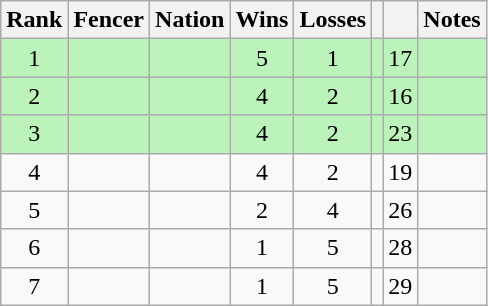<table class="wikitable sortable" style="text-align: center;">
<tr>
<th>Rank</th>
<th>Fencer</th>
<th>Nation</th>
<th>Wins</th>
<th>Losses</th>
<th></th>
<th></th>
<th>Notes</th>
</tr>
<tr style="background:#bbf3bb;">
<td>1</td>
<td align=left></td>
<td align=left></td>
<td>5</td>
<td>1</td>
<td></td>
<td>17</td>
<td></td>
</tr>
<tr style="background:#bbf3bb;">
<td>2</td>
<td align=left></td>
<td align=left></td>
<td>4</td>
<td>2</td>
<td></td>
<td>16</td>
<td></td>
</tr>
<tr style="background:#bbf3bb;">
<td>3</td>
<td align=left></td>
<td align=left></td>
<td>4</td>
<td>2</td>
<td></td>
<td>23</td>
<td></td>
</tr>
<tr>
<td>4</td>
<td align=left></td>
<td align=left></td>
<td>4</td>
<td>2</td>
<td></td>
<td>19</td>
<td></td>
</tr>
<tr>
<td>5</td>
<td align=left></td>
<td align=left></td>
<td>2</td>
<td>4</td>
<td></td>
<td>26</td>
<td></td>
</tr>
<tr>
<td>6</td>
<td align=left></td>
<td align=left></td>
<td>1</td>
<td>5</td>
<td></td>
<td>28</td>
<td></td>
</tr>
<tr>
<td>7</td>
<td align=left></td>
<td align=left></td>
<td>1</td>
<td>5</td>
<td></td>
<td>29</td>
<td></td>
</tr>
</table>
